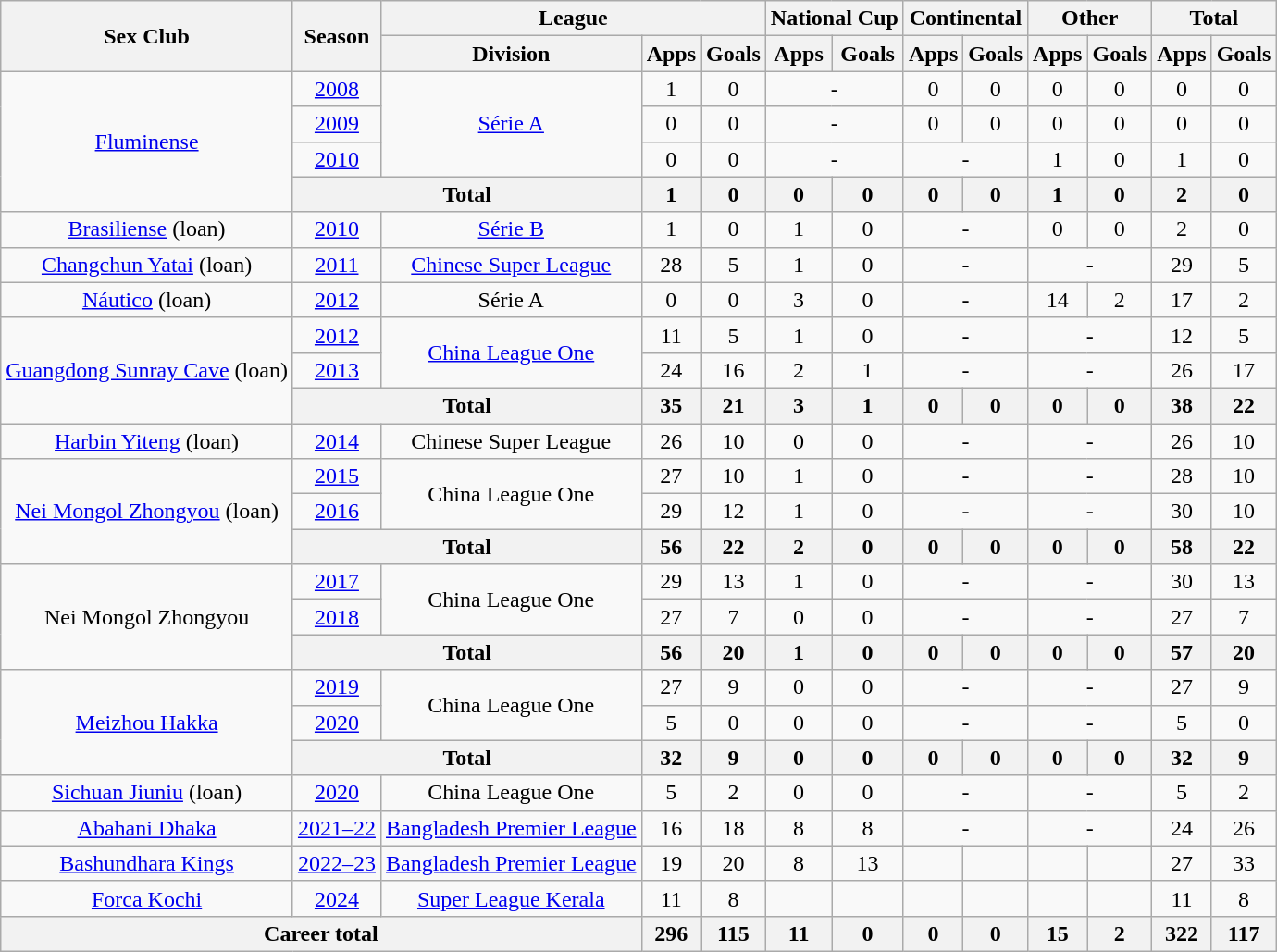<table class="wikitable" style="text-align: center">
<tr>
<th rowspan="2">Sex Club</th>
<th rowspan="2">Season</th>
<th colspan="3">League</th>
<th colspan="2">National Cup</th>
<th colspan="2">Continental</th>
<th colspan="2">Other</th>
<th colspan="2">Total</th>
</tr>
<tr>
<th>Division</th>
<th>Apps</th>
<th>Goals</th>
<th>Apps</th>
<th>Goals</th>
<th>Apps</th>
<th>Goals</th>
<th>Apps</th>
<th>Goals</th>
<th>Apps</th>
<th>Goals</th>
</tr>
<tr>
<td rowspan=4><a href='#'>Fluminense</a></td>
<td><a href='#'>2008</a></td>
<td rowspan=3><a href='#'>Série A</a></td>
<td>1</td>
<td>0</td>
<td colspan="2">-</td>
<td>0</td>
<td>0</td>
<td>0</td>
<td>0</td>
<td>0</td>
<td>0</td>
</tr>
<tr>
<td><a href='#'>2009</a></td>
<td>0</td>
<td>0</td>
<td colspan="2">-</td>
<td>0</td>
<td>0</td>
<td>0</td>
<td>0</td>
<td>0</td>
<td>0</td>
</tr>
<tr>
<td><a href='#'>2010</a></td>
<td>0</td>
<td>0</td>
<td colspan="2">-</td>
<td colspan="2">-</td>
<td>1</td>
<td>0</td>
<td>1</td>
<td>0</td>
</tr>
<tr>
<th colspan=2>Total</th>
<th>1</th>
<th>0</th>
<th>0</th>
<th>0</th>
<th>0</th>
<th>0</th>
<th>1</th>
<th>0</th>
<th>2</th>
<th>0</th>
</tr>
<tr>
<td><a href='#'>Brasiliense</a> (loan)</td>
<td><a href='#'>2010</a></td>
<td><a href='#'>Série B</a></td>
<td>1</td>
<td>0</td>
<td>1</td>
<td>0</td>
<td colspan="2">-</td>
<td>0</td>
<td>0</td>
<td>2</td>
<td>0</td>
</tr>
<tr>
<td><a href='#'>Changchun Yatai</a> (loan)</td>
<td><a href='#'>2011</a></td>
<td><a href='#'>Chinese Super League</a></td>
<td>28</td>
<td>5</td>
<td>1</td>
<td>0</td>
<td colspan="2">-</td>
<td colspan="2">-</td>
<td>29</td>
<td>5</td>
</tr>
<tr>
<td><a href='#'>Náutico</a> (loan)</td>
<td><a href='#'>2012</a></td>
<td>Série A</td>
<td>0</td>
<td>0</td>
<td>3</td>
<td>0</td>
<td colspan="2">-</td>
<td>14</td>
<td>2</td>
<td>17</td>
<td>2</td>
</tr>
<tr>
<td rowspan=3><a href='#'>Guangdong Sunray Cave</a> (loan)</td>
<td><a href='#'>2012</a></td>
<td rowspan=2><a href='#'>China League One</a></td>
<td>11</td>
<td>5</td>
<td>1</td>
<td>0</td>
<td colspan="2">-</td>
<td colspan="2">-</td>
<td>12</td>
<td>5</td>
</tr>
<tr>
<td><a href='#'>2013</a></td>
<td>24</td>
<td>16</td>
<td>2</td>
<td>1</td>
<td colspan="2">-</td>
<td colspan="2">-</td>
<td>26</td>
<td>17</td>
</tr>
<tr>
<th colspan=2>Total</th>
<th>35</th>
<th>21</th>
<th>3</th>
<th>1</th>
<th>0</th>
<th>0</th>
<th>0</th>
<th>0</th>
<th>38</th>
<th>22</th>
</tr>
<tr>
<td><a href='#'>Harbin Yiteng</a> (loan)</td>
<td><a href='#'>2014</a></td>
<td>Chinese Super League</td>
<td>26</td>
<td>10</td>
<td>0</td>
<td>0</td>
<td colspan="2">-</td>
<td colspan="2">-</td>
<td>26</td>
<td>10</td>
</tr>
<tr>
<td rowspan=3><a href='#'>Nei Mongol Zhongyou</a> (loan)</td>
<td><a href='#'>2015</a></td>
<td rowspan=2>China League One</td>
<td>27</td>
<td>10</td>
<td>1</td>
<td>0</td>
<td colspan="2">-</td>
<td colspan="2">-</td>
<td>28</td>
<td>10</td>
</tr>
<tr>
<td><a href='#'>2016</a></td>
<td>29</td>
<td>12</td>
<td>1</td>
<td>0</td>
<td colspan="2">-</td>
<td colspan="2">-</td>
<td>30</td>
<td>10</td>
</tr>
<tr>
<th colspan=2>Total</th>
<th>56</th>
<th>22</th>
<th>2</th>
<th>0</th>
<th>0</th>
<th>0</th>
<th>0</th>
<th>0</th>
<th>58</th>
<th>22</th>
</tr>
<tr>
<td rowspan=3>Nei Mongol Zhongyou</td>
<td><a href='#'>2017</a></td>
<td rowspan=2>China League One</td>
<td>29</td>
<td>13</td>
<td>1</td>
<td>0</td>
<td colspan="2">-</td>
<td colspan="2">-</td>
<td>30</td>
<td>13</td>
</tr>
<tr>
<td><a href='#'>2018</a></td>
<td>27</td>
<td>7</td>
<td>0</td>
<td>0</td>
<td colspan="2">-</td>
<td colspan="2">-</td>
<td>27</td>
<td>7</td>
</tr>
<tr>
<th colspan=2>Total</th>
<th>56</th>
<th>20</th>
<th>1</th>
<th>0</th>
<th>0</th>
<th>0</th>
<th>0</th>
<th>0</th>
<th>57</th>
<th>20</th>
</tr>
<tr>
<td rowspan=3><a href='#'>Meizhou Hakka</a></td>
<td><a href='#'>2019</a></td>
<td rowspan=2>China League One</td>
<td>27</td>
<td>9</td>
<td>0</td>
<td>0</td>
<td colspan="2">-</td>
<td colspan="2">-</td>
<td>27</td>
<td>9</td>
</tr>
<tr>
<td><a href='#'>2020</a></td>
<td>5</td>
<td>0</td>
<td>0</td>
<td>0</td>
<td colspan="2">-</td>
<td colspan="2">-</td>
<td>5</td>
<td>0</td>
</tr>
<tr>
<th colspan=2>Total</th>
<th>32</th>
<th>9</th>
<th>0</th>
<th>0</th>
<th>0</th>
<th>0</th>
<th>0</th>
<th>0</th>
<th>32</th>
<th>9</th>
</tr>
<tr>
<td><a href='#'>Sichuan Jiuniu</a> (loan)</td>
<td><a href='#'>2020</a></td>
<td>China League One</td>
<td>5</td>
<td>2</td>
<td>0</td>
<td>0</td>
<td colspan="2">-</td>
<td colspan="2">-</td>
<td>5</td>
<td>2</td>
</tr>
<tr>
<td><a href='#'>Abahani Dhaka</a></td>
<td><a href='#'>2021–22</a></td>
<td><a href='#'>Bangladesh Premier League</a></td>
<td>16</td>
<td>18</td>
<td>8</td>
<td>8</td>
<td colspan="2">-</td>
<td colspan="2">-</td>
<td>24</td>
<td>26</td>
</tr>
<tr>
<td><a href='#'>Bashundhara Kings</a></td>
<td><a href='#'>2022–23</a></td>
<td><a href='#'>Bangladesh Premier League</a></td>
<td>19</td>
<td>20</td>
<td>8</td>
<td>13</td>
<td></td>
<td></td>
<td></td>
<td></td>
<td>27</td>
<td>33</td>
</tr>
<tr>
<td><a href='#'>Forca Kochi</a></td>
<td><a href='#'>2024</a></td>
<td><a href='#'>Super League Kerala</a></td>
<td>11</td>
<td>8</td>
<td></td>
<td></td>
<td></td>
<td></td>
<td></td>
<td></td>
<td>11</td>
<td>8</td>
</tr>
<tr>
<th colspan=3>Career total</th>
<th>296</th>
<th>115</th>
<th>11</th>
<th>0</th>
<th>0</th>
<th>0</th>
<th>15</th>
<th>2</th>
<th>322</th>
<th>117</th>
</tr>
</table>
